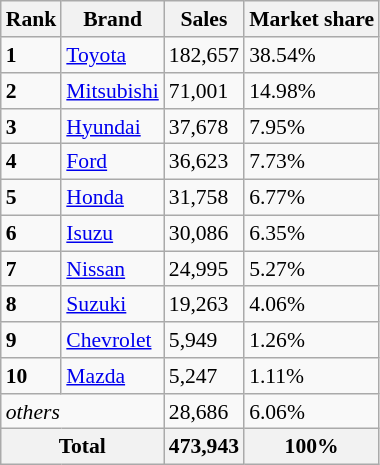<table class="wikitable" align="left" style="text-align: left; font-size:90%;">
<tr>
<th>Rank</th>
<th>Brand</th>
<th>Sales</th>
<th>Market share</th>
</tr>
<tr>
<td><strong>1</strong></td>
<td><a href='#'>Toyota</a></td>
<td>182,657</td>
<td>38.54%</td>
</tr>
<tr>
<td><strong>2</strong></td>
<td><a href='#'>Mitsubishi</a></td>
<td>71,001</td>
<td>14.98%</td>
</tr>
<tr>
<td><strong>3</strong></td>
<td><a href='#'>Hyundai</a></td>
<td>37,678</td>
<td>7.95%</td>
</tr>
<tr>
<td><strong>4</strong></td>
<td><a href='#'>Ford</a></td>
<td>36,623</td>
<td>7.73%</td>
</tr>
<tr>
<td><strong>5</strong></td>
<td><a href='#'>Honda</a></td>
<td>31,758</td>
<td>6.77%</td>
</tr>
<tr>
<td><strong>6</strong></td>
<td><a href='#'>Isuzu</a></td>
<td>30,086</td>
<td>6.35%</td>
</tr>
<tr>
<td><strong>7</strong></td>
<td><a href='#'>Nissan</a></td>
<td>24,995</td>
<td>5.27%</td>
</tr>
<tr>
<td><strong>8</strong></td>
<td><a href='#'>Suzuki</a></td>
<td>19,263</td>
<td>4.06%</td>
</tr>
<tr>
<td><strong>9</strong></td>
<td><a href='#'>Chevrolet</a></td>
<td>5,949</td>
<td>1.26%</td>
</tr>
<tr>
<td><strong>10</strong></td>
<td><a href='#'>Mazda</a></td>
<td>5,247</td>
<td>1.11%</td>
</tr>
<tr>
<td colspan="2"><em>others</em></td>
<td>28,686</td>
<td>6.06%</td>
</tr>
<tr>
<th colspan="2">Total</th>
<th>473,943</th>
<th>100%</th>
</tr>
</table>
